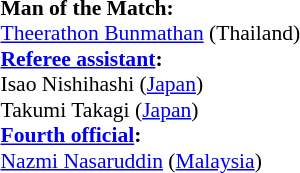<table style="width:100%; font-size:90%;">
<tr>
<td><br><strong>Man of the Match:</strong>
<br><a href='#'>Theerathon Bunmathan</a> (Thailand)<br><strong><a href='#'>Referee assistant</a>:</strong>
<br>Isao Nishihashi (<a href='#'>Japan</a>)
<br>Takumi Takagi (<a href='#'>Japan</a>)
<br><strong><a href='#'>Fourth official</a>:</strong>
<br><a href='#'>Nazmi Nasaruddin</a> (<a href='#'>Malaysia</a>)</td>
</tr>
</table>
